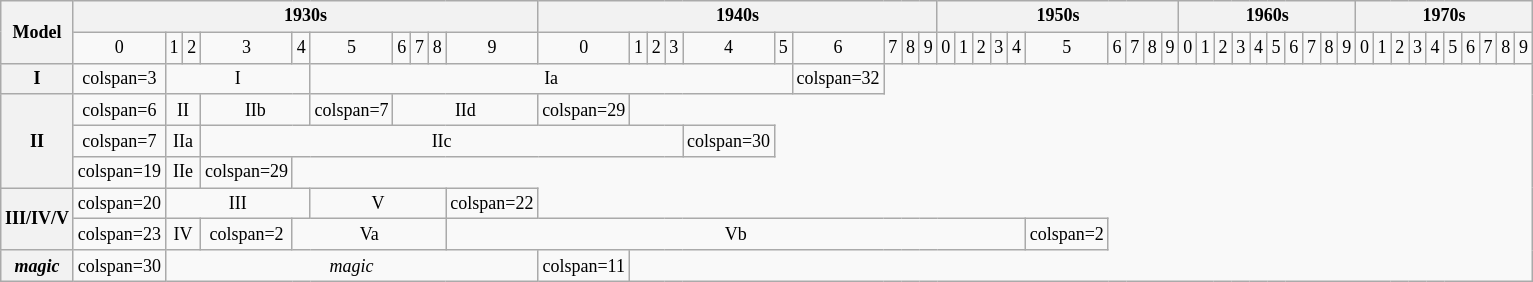<table class="wikitable" style="font-size:75%;text-align:center;">
<tr>
<th rowspan=2>Model</th>
<th colspan=10>1930s</th>
<th colspan=10>1940s</th>
<th colspan=10>1950s</th>
<th colspan=10>1960s</th>
<th colspan=10>1970s</th>
</tr>
<tr>
<td>0</td>
<td>1</td>
<td>2</td>
<td>3</td>
<td>4</td>
<td>5</td>
<td>6</td>
<td>7</td>
<td>8</td>
<td>9</td>
<td>0</td>
<td>1</td>
<td>2</td>
<td>3</td>
<td>4</td>
<td>5</td>
<td>6</td>
<td>7</td>
<td>8</td>
<td>9</td>
<td>0</td>
<td>1</td>
<td>2</td>
<td>3</td>
<td>4</td>
<td>5</td>
<td>6</td>
<td>7</td>
<td>8</td>
<td>9</td>
<td>0</td>
<td>1</td>
<td>2</td>
<td>3</td>
<td>4</td>
<td>5</td>
<td>6</td>
<td>7</td>
<td>8</td>
<td>9</td>
<td>0</td>
<td>1</td>
<td>2</td>
<td>3</td>
<td>4</td>
<td>5</td>
<td>6</td>
<td>7</td>
<td>8</td>
<td>9</td>
</tr>
<tr>
<th>I</th>
<td>colspan=3 </td>
<td colspan=4>I</td>
<td colspan=11>Ia</td>
<td>colspan=32 </td>
</tr>
<tr>
<th rowspan=3>II</th>
<td>colspan=6 </td>
<td colspan=2>II</td>
<td colspan=2>IIb</td>
<td>colspan=7 </td>
<td colspan=4>IId</td>
<td>colspan=29 </td>
</tr>
<tr>
<td>colspan=7 </td>
<td colspan=2>IIa</td>
<td colspan=11>IIc</td>
<td>colspan=30 </td>
</tr>
<tr>
<td>colspan=19 </td>
<td colspan=2>IIe</td>
<td>colspan=29 </td>
</tr>
<tr>
<th rowspan=2>III/IV/V</th>
<td>colspan=20 </td>
<td colspan=4>III</td>
<td colspan=4>V</td>
<td>colspan=22 </td>
</tr>
<tr>
<td>colspan=23 </td>
<td colspan=2>IV</td>
<td>colspan=2 </td>
<td colspan=5>Va</td>
<td colspan=16>Vb</td>
<td>colspan=2 </td>
</tr>
<tr>
<th><em>magic</em></th>
<td>colspan=30 </td>
<td colspan=9><em>magic</em></td>
<td>colspan=11 </td>
</tr>
</table>
